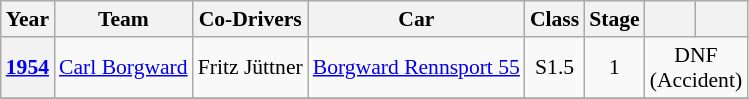<table class="wikitable" style="font-size:90%">
<tr>
<th>Year</th>
<th>Team</th>
<th>Co-Drivers</th>
<th>Car</th>
<th>Class</th>
<th>Stage</th>
<th></th>
<th></th>
</tr>
<tr align="center">
<th><a href='#'>1954</a></th>
<td align="left"> <a href='#'>Carl Borgward</a></td>
<td align="left"> Fritz Jüttner</td>
<td align="left"><a href='#'>Borgward Rennsport 55</a></td>
<td>S1.5</td>
<td>1</td>
<td colspan=2>DNF<br>(Accident)</td>
</tr>
<tr align="center">
</tr>
</table>
